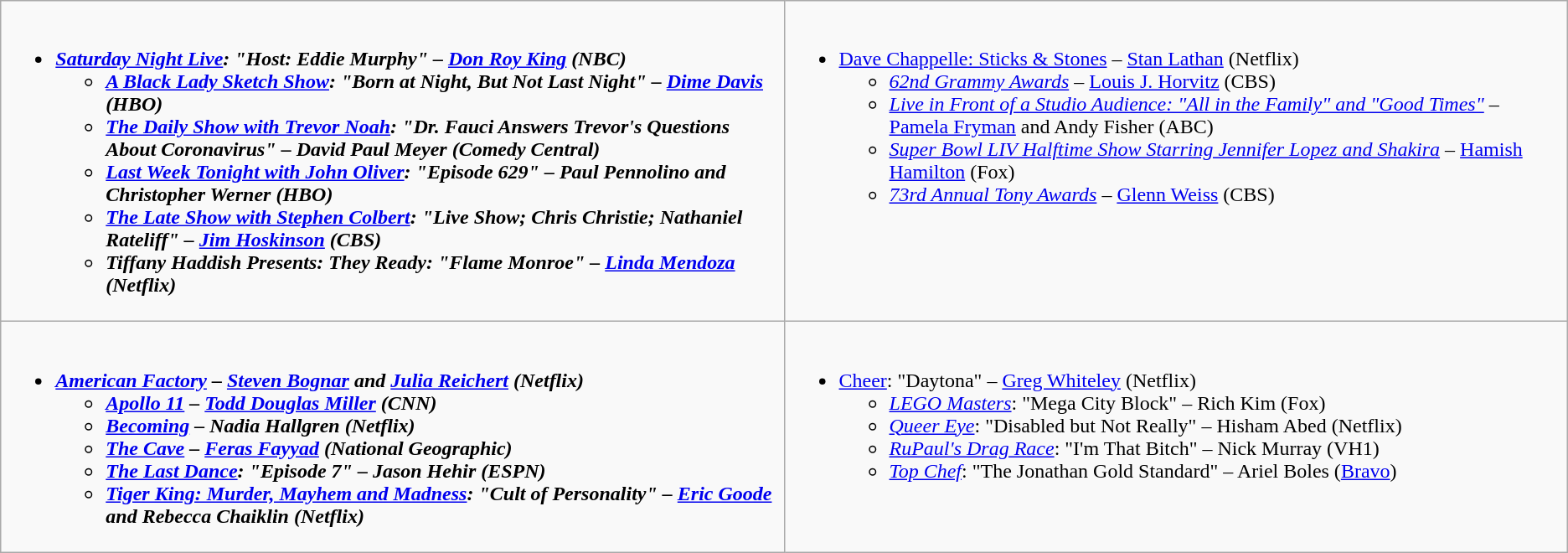<table class="wikitable">
<tr>
<td style="vertical-align:top;" width="50%"><br><ul><li><strong><em><a href='#'>Saturday Night Live</a><em>: "Host: Eddie Murphy" – <a href='#'>Don Roy King</a> (NBC)<strong><ul><li></em><a href='#'>A Black Lady Sketch Show</a><em>: "Born at Night, But Not Last Night" – <a href='#'>Dime Davis</a> (HBO)</li><li></em><a href='#'>The Daily Show with Trevor Noah</a><em>: "Dr. Fauci Answers Trevor's Questions About Coronavirus" – David Paul Meyer (Comedy Central)</li><li></em><a href='#'>Last Week Tonight with John Oliver</a><em>: "Episode 629" – Paul Pennolino and Christopher Werner (HBO)</li><li></em><a href='#'>The Late Show with Stephen Colbert</a><em>: "Live Show; Chris Christie; Nathaniel Rateliff" – <a href='#'>Jim Hoskinson</a> (CBS)</li><li></em>Tiffany Haddish Presents: They Ready<em>: "Flame Monroe" – <a href='#'>Linda Mendoza</a> (Netflix)</li></ul></li></ul></td>
<td style="vertical-align:top;" width="50%"><br><ul><li></em></strong><a href='#'>Dave Chappelle: Sticks & Stones</a></em> – <a href='#'>Stan Lathan</a> (Netflix)</strong><ul><li><em><a href='#'>62nd Grammy Awards</a></em> – <a href='#'>Louis J. Horvitz</a> (CBS)</li><li><em><a href='#'>Live in Front of a Studio Audience: "All in the Family" and "Good Times"</a></em> – <a href='#'>Pamela Fryman</a> and Andy Fisher (ABC)</li><li><em><a href='#'>Super Bowl LIV Halftime Show Starring Jennifer Lopez and Shakira</a></em> – <a href='#'>Hamish Hamilton</a> (Fox)</li><li><em><a href='#'>73rd Annual Tony Awards</a></em> – <a href='#'>Glenn Weiss</a> (CBS)</li></ul></li></ul></td>
</tr>
<tr>
<td style="vertical-align:top;" width="50%"><br><ul><li><strong><em><a href='#'>American Factory</a><em> – <a href='#'>Steven Bognar</a> and <a href='#'>Julia Reichert</a> (Netflix)<strong><ul><li></em><a href='#'>Apollo 11</a><em> – <a href='#'>Todd Douglas Miller</a> (CNN)</li><li></em><a href='#'>Becoming</a><em> – Nadia Hallgren (Netflix)</li><li></em><a href='#'>The Cave</a><em> – <a href='#'>Feras Fayyad</a> (National Geographic)</li><li></em><a href='#'>The Last Dance</a><em>: "Episode 7" – Jason Hehir (ESPN)</li><li></em><a href='#'>Tiger King: Murder, Mayhem and Madness</a><em>: "Cult of Personality" – <a href='#'>Eric Goode</a> and Rebecca Chaiklin (Netflix)</li></ul></li></ul></td>
<td style="vertical-align:top;" width="50%"><br><ul><li></em></strong><a href='#'>Cheer</a></em>: "Daytona" – <a href='#'>Greg Whiteley</a> (Netflix)</strong><ul><li><em><a href='#'>LEGO Masters</a></em>: "Mega City Block" – Rich Kim (Fox)</li><li><em><a href='#'>Queer Eye</a></em>: "Disabled but Not Really" – Hisham Abed (Netflix)</li><li><em><a href='#'>RuPaul's Drag Race</a></em>: "I'm That Bitch" – Nick Murray (VH1)</li><li><em><a href='#'>Top Chef</a></em>: "The Jonathan Gold Standard" – Ariel Boles (<a href='#'>Bravo</a>)</li></ul></li></ul></td>
</tr>
</table>
